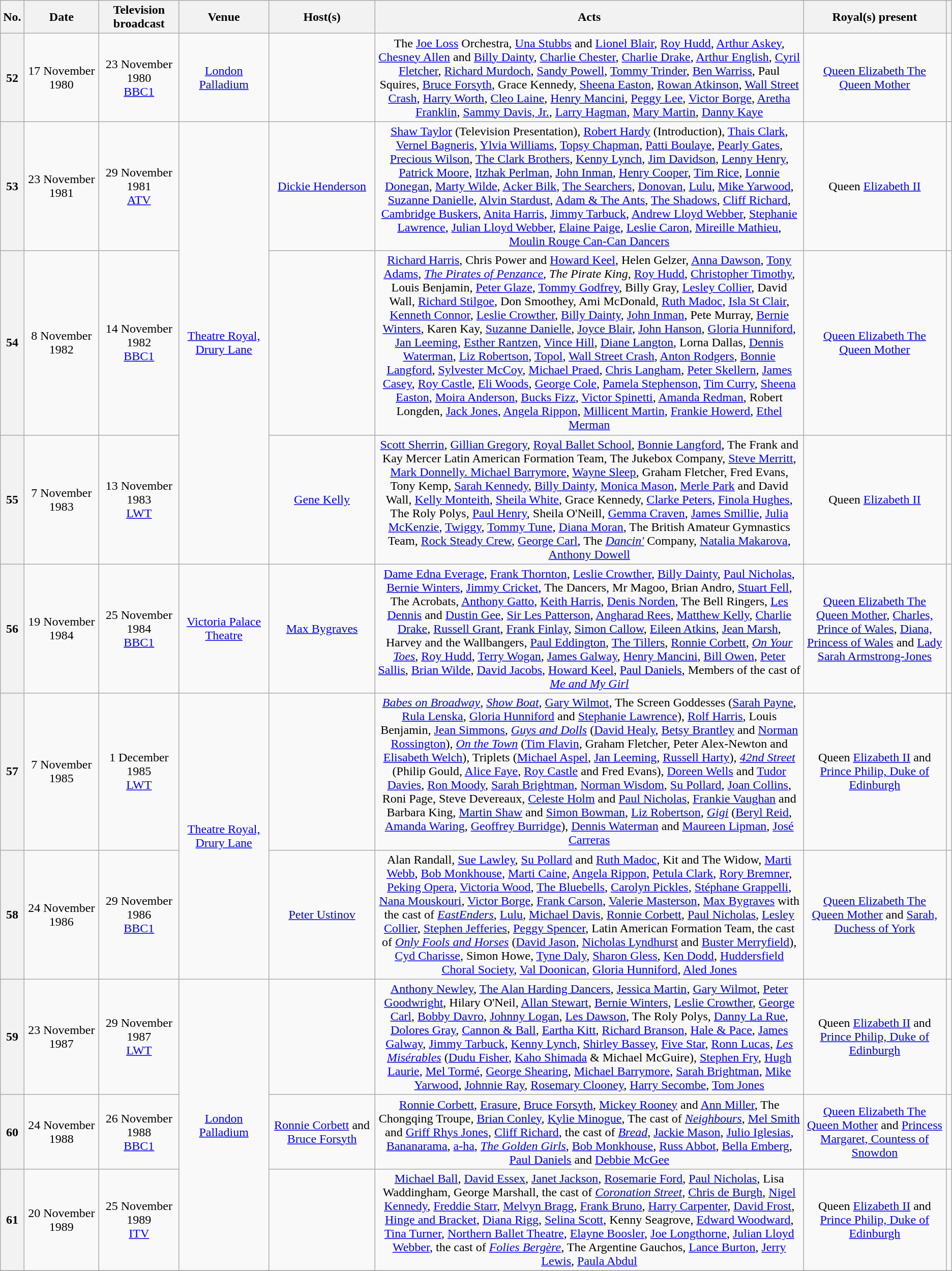<table class="wikitable" border="1" style="text-align:center">
<tr>
<th>No.</th>
<th>Date</th>
<th>Television broadcast</th>
<th>Venue</th>
<th>Host(s)</th>
<th width=45%>Acts</th>
<th width=15%>Royal(s) present</th>
<th></th>
</tr>
<tr>
<th>52</th>
<td>17 November 1980</td>
<td>23 November 1980<br><a href='#'>BBC1</a></td>
<td><a href='#'>London Palladium</a></td>
<td></td>
<td>The <a href='#'>Joe Loss</a> Orchestra, <a href='#'>Una Stubbs</a> and <a href='#'>Lionel Blair</a>, <a href='#'>Roy Hudd</a>, <a href='#'>Arthur Askey</a>, <a href='#'>Chesney Allen</a> and <a href='#'>Billy Dainty</a>, <a href='#'>Charlie Chester</a>, <a href='#'>Charlie Drake</a>, <a href='#'>Arthur English</a>, <a href='#'>Cyril Fletcher</a>, <a href='#'>Richard Murdoch</a>, <a href='#'>Sandy Powell</a>, <a href='#'>Tommy Trinder</a>, <a href='#'>Ben Warriss</a>, Paul Squires, <a href='#'>Bruce Forsyth</a>, Grace Kennedy, <a href='#'>Sheena Easton</a>, <a href='#'>Rowan Atkinson</a>, <a href='#'>Wall Street Crash</a>, <a href='#'>Harry Worth</a>, <a href='#'>Cleo Laine</a>, <a href='#'>Henry Mancini</a>, <a href='#'>Peggy Lee</a>, <a href='#'>Victor Borge</a>, <a href='#'>Aretha Franklin</a>, <a href='#'>Sammy Davis, Jr.</a>, <a href='#'>Larry Hagman</a>, <a href='#'>Mary Martin</a>, <a href='#'>Danny Kaye</a></td>
<td><a href='#'>Queen Elizabeth The Queen Mother</a></td>
<td></td>
</tr>
<tr>
<th>53</th>
<td>23 November 1981</td>
<td>29 November 1981<br><a href='#'>ATV</a></td>
<td rowspan="3"><a href='#'>Theatre Royal, Drury Lane</a></td>
<td><a href='#'>Dickie Henderson</a></td>
<td><a href='#'>Shaw Taylor</a> (Television Presentation), <a href='#'>Robert Hardy</a> (Introduction), <a href='#'>Thais Clark</a>, <a href='#'>Vernel Bagneris</a>, <a href='#'>Ylvia Williams</a>, <a href='#'>Topsy Chapman</a>, <a href='#'>Patti Boulaye</a>, <a href='#'>Pearly Gates</a>, <a href='#'>Precious Wilson</a>, <a href='#'>The Clark Brothers</a>, <a href='#'>Kenny Lynch</a>, <a href='#'>Jim Davidson</a>, <a href='#'>Lenny Henry</a>, <a href='#'>Patrick Moore</a>, <a href='#'>Itzhak Perlman</a>, <a href='#'>John Inman</a>, <a href='#'>Henry Cooper</a>, <a href='#'>Tim Rice</a>, <a href='#'>Lonnie Donegan</a>, <a href='#'>Marty Wilde</a>, <a href='#'>Acker Bilk</a>, <a href='#'>The Searchers</a>, <a href='#'>Donovan</a>, <a href='#'>Lulu</a>, <a href='#'>Mike Yarwood</a>, <a href='#'>Suzanne Danielle</a>, <a href='#'>Alvin Stardust</a>, <a href='#'>Adam & The Ants</a>, <a href='#'>The Shadows</a>, <a href='#'>Cliff Richard</a>, <a href='#'>Cambridge Buskers</a>, <a href='#'>Anita Harris</a>, <a href='#'>Jimmy Tarbuck</a>, <a href='#'>Andrew Lloyd Webber</a>, <a href='#'>Stephanie Lawrence</a>, <a href='#'>Julian Lloyd Webber</a>, <a href='#'>Elaine Paige</a>, <a href='#'>Leslie Caron</a>, <a href='#'>Mireille Mathieu</a>, <a href='#'>Moulin Rouge Can-Can Dancers</a></td>
<td>Queen <a href='#'>Elizabeth II</a></td>
<td></td>
</tr>
<tr>
<th>54</th>
<td>8 November 1982</td>
<td>14 November 1982<br><a href='#'>BBC1</a></td>
<td></td>
<td><a href='#'>Richard Harris</a>, Chris Power and <a href='#'>Howard Keel</a>, Helen Gelzer, <a href='#'>Anna Dawson</a>, <a href='#'>Tony Adams</a>, <em><a href='#'>The Pirates of Penzance</a></em>, <em>The Pirate King</em>, <a href='#'>Roy Hudd</a>, <a href='#'>Christopher Timothy</a>, Louis Benjamin, <a href='#'>Peter Glaze</a>, <a href='#'>Tommy Godfrey</a>, Billy Gray, <a href='#'>Lesley Collier</a>, David Wall, <a href='#'>Richard Stilgoe</a>, Don Smoothey, Ami McDonald, <a href='#'>Ruth Madoc</a>, <a href='#'>Isla St Clair</a>, <a href='#'>Kenneth Connor</a>, <a href='#'>Leslie Crowther</a>, <a href='#'>Billy Dainty</a>, <a href='#'>John Inman</a>, Pete Murray, <a href='#'>Bernie Winters</a>, Karen Kay, <a href='#'>Suzanne Danielle</a>, <a href='#'>Joyce Blair</a>, <a href='#'>John Hanson</a>, <a href='#'>Gloria Hunniford</a>, <a href='#'>Jan Leeming</a>, <a href='#'>Esther Rantzen</a>, <a href='#'>Vince Hill</a>, <a href='#'>Diane Langton</a>, Lorna Dallas, <a href='#'>Dennis Waterman</a>, <a href='#'>Liz Robertson</a>, <a href='#'>Topol</a>, <a href='#'>Wall Street Crash</a>, <a href='#'>Anton Rodgers</a>, <a href='#'>Bonnie Langford</a>, <a href='#'>Sylvester McCoy</a>, <a href='#'>Michael Praed</a>, <a href='#'>Chris Langham</a>, <a href='#'>Peter Skellern</a>, <a href='#'>James Casey</a>, <a href='#'>Roy Castle</a>, <a href='#'>Eli Woods</a>, <a href='#'>George Cole</a>, <a href='#'>Pamela Stephenson</a>, <a href='#'>Tim Curry</a>, <a href='#'>Sheena Easton</a>, <a href='#'>Moira Anderson</a>, <a href='#'>Bucks Fizz</a>, <a href='#'>Victor Spinetti</a>, <a href='#'>Amanda Redman</a>, Robert Longden, <a href='#'>Jack Jones</a>, <a href='#'>Angela Rippon</a>, <a href='#'>Millicent Martin</a>, <a href='#'>Frankie Howerd</a>, <a href='#'>Ethel Merman</a></td>
<td><a href='#'>Queen Elizabeth The Queen Mother</a></td>
<td></td>
</tr>
<tr>
<th>55</th>
<td>7 November 1983</td>
<td>13 November 1983<br><a href='#'>LWT</a></td>
<td><a href='#'>Gene Kelly</a></td>
<td><a href='#'>Scott Sherrin</a>, <a href='#'>Gillian Gregory</a>, <a href='#'>Royal Ballet School</a>, <a href='#'>Bonnie Langford</a>, The Frank and Kay Mercer Latin American Formation Team, The Jukebox Company, <a href='#'>Steve Merritt</a>, <a href='#'>Mark Donnelly. Michael Barrymore</a>, <a href='#'>Wayne Sleep</a>, Graham Fletcher, Fred Evans, Tony Kemp, <a href='#'>Sarah Kennedy</a>, <a href='#'>Billy Dainty</a>, <a href='#'>Monica Mason</a>, <a href='#'>Merle Park</a> and David Wall, <a href='#'>Kelly Monteith</a>, <a href='#'>Sheila White</a>, Grace Kennedy, <a href='#'>Clarke Peters</a>, <a href='#'>Finola Hughes</a>, The Roly Polys, <a href='#'>Paul Henry</a>, Sheila O'Neill, <a href='#'>Gemma Craven</a>, <a href='#'>James Smillie</a>, <a href='#'>Julia McKenzie</a>, <a href='#'>Twiggy</a>, <a href='#'>Tommy Tune</a>, <a href='#'>Diana Moran</a>, The British Amateur Gymnastics Team, <a href='#'>Rock Steady Crew</a>, <a href='#'>George Carl</a>, The <em><a href='#'>Dancin'</a></em> Company, <a href='#'>Natalia Makarova</a>, <a href='#'>Anthony Dowell</a></td>
<td>Queen <a href='#'>Elizabeth II</a></td>
<td></td>
</tr>
<tr>
<th>56</th>
<td>19 November 1984</td>
<td>25 November 1984<br><a href='#'>BBC1</a></td>
<td><a href='#'>Victoria Palace Theatre</a></td>
<td><a href='#'>Max Bygraves</a></td>
<td><a href='#'>Dame Edna Everage</a>, <a href='#'>Frank Thornton</a>, <a href='#'>Leslie Crowther</a>, <a href='#'>Billy Dainty</a>, <a href='#'>Paul Nicholas</a>, <a href='#'>Bernie Winters</a>, <a href='#'>Jimmy Cricket</a>, The Dancers, Mr Magoo, Brian Andro, <a href='#'>Stuart Fell</a>, The Acrobats, <a href='#'>Anthony Gatto</a>, <a href='#'>Keith Harris</a>, <a href='#'>Denis Norden</a>, The Bell Ringers, <a href='#'>Les Dennis</a> and <a href='#'>Dustin Gee</a>, <a href='#'>Sir Les Patterson</a>, <a href='#'>Angharad Rees</a>, <a href='#'>Matthew Kelly</a>, <a href='#'>Charlie Drake</a>, <a href='#'>Russell Grant</a>, <a href='#'>Frank Finlay</a>, <a href='#'>Simon Callow</a>, <a href='#'>Eileen Atkins</a>, <a href='#'>Jean Marsh</a>, Harvey and the Wallbangers, <a href='#'>Paul Eddington</a>, <a href='#'>The Tillers</a>, <a href='#'>Ronnie Corbett</a>, <em><a href='#'>On Your Toes</a></em>, <a href='#'>Roy Hudd</a>, <a href='#'>Terry Wogan</a>, <a href='#'>James Galway</a>, <a href='#'>Henry Mancini</a>, <a href='#'>Bill Owen</a>, <a href='#'>Peter Sallis</a>, <a href='#'>Brian Wilde</a>, <a href='#'>David Jacobs</a>, <a href='#'>Howard Keel</a>, <a href='#'>Paul Daniels</a>, Members of the cast of <em><a href='#'>Me and My Girl</a></em></td>
<td><a href='#'>Queen Elizabeth The Queen Mother</a>, <a href='#'>Charles, Prince of Wales</a>, <a href='#'>Diana, Princess of Wales</a> and <a href='#'>Lady Sarah Armstrong-Jones</a></td>
<td></td>
</tr>
<tr>
<th>57</th>
<td>7 November 1985</td>
<td>1 December 1985<br><a href='#'>LWT</a></td>
<td rowspan="2"><a href='#'>Theatre Royal, Drury Lane</a></td>
<td></td>
<td><em><a href='#'>Babes on Broadway</a></em>, <em><a href='#'>Show Boat</a></em>, <a href='#'>Gary Wilmot</a>, The Screen Goddesses (<a href='#'>Sarah Payne</a>, <a href='#'>Rula Lenska</a>, <a href='#'>Gloria Hunniford</a> and <a href='#'>Stephanie Lawrence</a>), <a href='#'>Rolf Harris</a>, Louis Benjamin, <a href='#'>Jean Simmons</a>, <em><a href='#'>Guys and Dolls</a></em> (<a href='#'>David Healy</a>, <a href='#'>Betsy Brantley</a> and <a href='#'>Norman Rossington</a>), <em><a href='#'>On the Town</a></em> (<a href='#'>Tim Flavin</a>, Graham Fletcher, Peter Alex-Newton and <a href='#'>Elisabeth Welch</a>), Triplets (<a href='#'>Michael Aspel</a>, <a href='#'>Jan Leeming</a>, <a href='#'>Russell Harty</a>), <em><a href='#'>42nd Street</a></em> (Philip Gould, <a href='#'>Alice Faye</a>, <a href='#'>Roy Castle</a> and Fred Evans), <a href='#'>Doreen Wells</a> and <a href='#'>Tudor Davies</a>, <a href='#'>Ron Moody</a>, <a href='#'>Sarah Brightman</a>, <a href='#'>Norman Wisdom</a>, <a href='#'>Su Pollard</a>, <a href='#'>Joan Collins</a>, Roni Page, Steve Devereaux, <a href='#'>Celeste Holm</a> and <a href='#'>Paul Nicholas</a>, <a href='#'>Frankie Vaughan</a> and Barbara King, <a href='#'>Martin Shaw</a> and <a href='#'>Simon Bowman</a>, <a href='#'>Liz Robertson</a>, <em><a href='#'>Gigi</a></em> (<a href='#'>Beryl Reid</a>, <a href='#'>Amanda Waring</a>, <a href='#'>Geoffrey Burridge</a>), <a href='#'>Dennis Waterman</a> and <a href='#'>Maureen Lipman</a>, <a href='#'>José Carreras</a></td>
<td>Queen <a href='#'>Elizabeth II</a> and <a href='#'>Prince Philip, Duke of Edinburgh</a></td>
<td></td>
</tr>
<tr>
<th>58</th>
<td>24 November 1986</td>
<td>29 November 1986<br><a href='#'>BBC1</a></td>
<td><a href='#'>Peter Ustinov</a></td>
<td>Alan Randall, <a href='#'>Sue Lawley</a>, <a href='#'>Su Pollard</a> and <a href='#'>Ruth Madoc</a>, Kit and The Widow, <a href='#'>Marti Webb</a>, <a href='#'>Bob Monkhouse</a>, <a href='#'>Marti Caine</a>, <a href='#'>Angela Rippon</a>, <a href='#'>Petula Clark</a>, <a href='#'>Rory Bremner</a>, <a href='#'>Peking Opera</a>, <a href='#'>Victoria Wood</a>, <a href='#'>The Bluebells</a>, <a href='#'>Carolyn Pickles</a>, <a href='#'>Stéphane Grappelli</a>, <a href='#'>Nana Mouskouri</a>, <a href='#'>Victor Borge</a>, <a href='#'>Frank Carson</a>, <a href='#'>Valerie Masterson</a>, <a href='#'>Max Bygraves</a> with the cast of <em><a href='#'>EastEnders</a></em>, <a href='#'>Lulu</a>, <a href='#'>Michael Davis</a>, <a href='#'>Ronnie Corbett</a>, <a href='#'>Paul Nicholas</a>, <a href='#'>Lesley Collier</a>, <a href='#'>Stephen Jefferies</a>, <a href='#'>Peggy Spencer</a>, Latin American Formation Team, the cast of <em><a href='#'>Only Fools and Horses</a></em> (<a href='#'>David Jason</a>, <a href='#'>Nicholas Lyndhurst</a> and <a href='#'>Buster Merryfield</a>), <a href='#'>Cyd Charisse</a>, Simon Howe, <a href='#'>Tyne Daly</a>, <a href='#'>Sharon Gless</a>, <a href='#'>Ken Dodd</a>, <a href='#'>Huddersfield Choral Society</a>, <a href='#'>Val Doonican</a>, <a href='#'>Gloria Hunniford</a>, <a href='#'>Aled Jones</a></td>
<td><a href='#'>Queen Elizabeth The Queen Mother</a> and <a href='#'>Sarah, Duchess of York</a></td>
<td></td>
</tr>
<tr>
<th>59</th>
<td>23 November 1987</td>
<td>29 November 1987<br><a href='#'>LWT</a></td>
<td rowspan="3"><a href='#'>London Palladium</a></td>
<td></td>
<td><a href='#'>Anthony Newley</a>, <a href='#'>The Alan Harding Dancers</a>, <a href='#'>Jessica Martin</a>, <a href='#'>Gary Wilmot</a>, <a href='#'>Peter Goodwright</a>, Hilary O'Neil, <a href='#'>Allan Stewart</a>, <a href='#'>Bernie Winters</a>, <a href='#'>Leslie Crowther</a>, <a href='#'>George Carl</a>, <a href='#'>Bobby Davro</a>, <a href='#'>Johnny Logan</a>, <a href='#'>Les Dawson</a>, The Roly Polys, <a href='#'>Danny La Rue</a>, <a href='#'>Dolores Gray</a>, <a href='#'>Cannon & Ball</a>, <a href='#'>Eartha Kitt</a>, <a href='#'>Richard Branson</a>, <a href='#'>Hale & Pace</a>, <a href='#'>James Galway</a>, <a href='#'>Jimmy Tarbuck</a>, <a href='#'>Kenny Lynch</a>, <a href='#'>Shirley Bassey</a>, <a href='#'>Five Star</a>, <a href='#'>Ronn Lucas</a>, <em><a href='#'>Les Misérables</a></em> (<a href='#'>Dudu Fisher</a>, <a href='#'>Kaho Shimada</a> & Michael McGuire), <a href='#'>Stephen Fry</a>, <a href='#'>Hugh Laurie</a>, <a href='#'>Mel Tormé</a>, <a href='#'>George Shearing</a>, <a href='#'>Michael Barrymore</a>, <a href='#'>Sarah Brightman</a>, <a href='#'>Mike Yarwood</a>, <a href='#'>Johnnie Ray</a>, <a href='#'>Rosemary Clooney</a>, <a href='#'>Harry Secombe</a>, <a href='#'>Tom Jones</a></td>
<td>Queen <a href='#'>Elizabeth II</a> and <a href='#'>Prince Philip, Duke of Edinburgh</a></td>
<td></td>
</tr>
<tr>
<th>60</th>
<td>24 November 1988</td>
<td>26 November 1988<br><a href='#'>BBC1</a></td>
<td><a href='#'>Ronnie Corbett</a> and <a href='#'>Bruce Forsyth</a></td>
<td><a href='#'>Ronnie Corbett</a>, <a href='#'>Erasure</a>, <a href='#'>Bruce Forsyth</a>, <a href='#'>Mickey Rooney</a> and <a href='#'>Ann Miller</a>, The Chongqing Troupe, <a href='#'>Brian Conley</a>, <a href='#'>Kylie Minogue</a>, The cast of <em><a href='#'>Neighbours</a></em>, <a href='#'>Mel Smith</a> and <a href='#'>Griff Rhys Jones</a>, <a href='#'>Cliff Richard</a>, the cast of <em><a href='#'>Bread</a></em>, <a href='#'>Jackie Mason</a>, <a href='#'>Julio Iglesias</a>, <a href='#'>Bananarama</a>, <a href='#'>a-ha</a>, <em><a href='#'>The Golden Girls</a></em>, <a href='#'>Bob Monkhouse</a>, <a href='#'>Russ Abbot</a>, <a href='#'>Bella Emberg</a>, <a href='#'>Paul Daniels</a> and <a href='#'>Debbie McGee</a></td>
<td><a href='#'>Queen Elizabeth The Queen Mother</a> and <a href='#'>Princess Margaret, Countess of Snowdon</a></td>
<td></td>
</tr>
<tr>
<th>61</th>
<td>20 November 1989</td>
<td>25 November 1989<br><a href='#'>ITV</a></td>
<td></td>
<td><a href='#'>Michael Ball</a>, <a href='#'>David Essex</a>, <a href='#'>Janet Jackson</a>, <a href='#'>Rosemarie Ford</a>, <a href='#'>Paul Nicholas</a>, Lisa Waddingham, George Marshall, the cast of <em><a href='#'>Coronation Street</a></em>, <a href='#'>Chris de Burgh</a>, <a href='#'>Nigel Kennedy</a>, <a href='#'>Freddie Starr</a>, <a href='#'>Melvyn Bragg</a>, <a href='#'>Frank Bruno</a>, <a href='#'>Harry Carpenter</a>, <a href='#'>David Frost</a>, <a href='#'>Hinge and Bracket</a>, <a href='#'>Diana Rigg</a>, <a href='#'>Selina Scott</a>, Kenny Seagrove, <a href='#'>Edward Woodward</a>, <a href='#'>Tina Turner</a>, <a href='#'>Northern Ballet Theatre</a>, <a href='#'>Elayne Boosler</a>, <a href='#'>Joe Longthorne</a>, <a href='#'>Julian Lloyd Webber</a>, the cast of <em><a href='#'>Folies Bergère</a></em>, The Argentine Gauchos, <a href='#'>Lance Burton</a>, <a href='#'>Jerry Lewis</a>, <a href='#'>Paula Abdul</a></td>
<td>Queen <a href='#'>Elizabeth II</a> and <a href='#'>Prince Philip, Duke of Edinburgh</a></td>
<td></td>
</tr>
<tr>
</tr>
</table>
